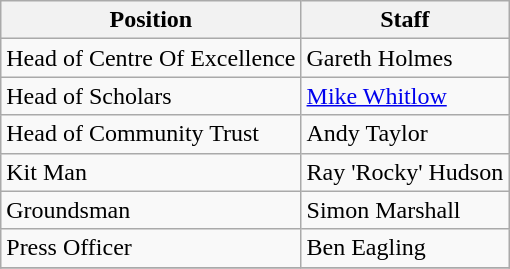<table class="wikitable">
<tr>
<th>Position</th>
<th>Staff</th>
</tr>
<tr>
<td>Head of Centre Of Excellence</td>
<td> Gareth Holmes</td>
</tr>
<tr>
<td>Head of Scholars</td>
<td> <a href='#'>Mike Whitlow</a></td>
</tr>
<tr>
<td>Head of Community Trust</td>
<td> Andy Taylor</td>
</tr>
<tr>
<td>Kit Man</td>
<td> Ray 'Rocky' Hudson</td>
</tr>
<tr>
<td>Groundsman</td>
<td> Simon Marshall</td>
</tr>
<tr>
<td>Press Officer</td>
<td> Ben Eagling</td>
</tr>
<tr>
</tr>
</table>
